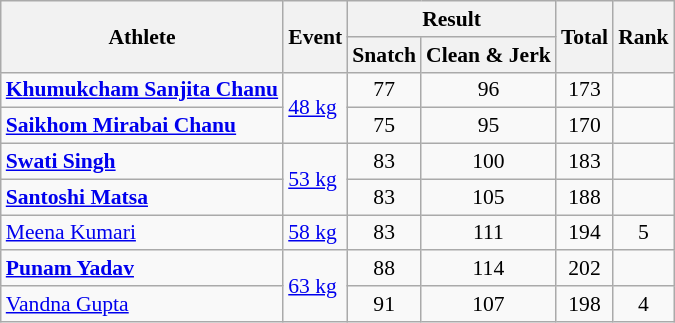<table class=wikitable style="text-align:center; font-size:90%">
<tr>
<th rowspan="2">Athlete</th>
<th rowspan="2">Event</th>
<th colspan="2">Result</th>
<th rowspan="2">Total</th>
<th rowspan="2">Rank</th>
</tr>
<tr>
<th>Snatch</th>
<th>Clean & Jerk</th>
</tr>
<tr>
<td align=left><strong><a href='#'>Khumukcham Sanjita Chanu</a></strong></td>
<td align=left rowspan=2><a href='#'>48 kg</a></td>
<td>77</td>
<td>96</td>
<td>173</td>
<td></td>
</tr>
<tr>
<td align=left><strong><a href='#'>Saikhom Mirabai Chanu</a></strong></td>
<td>75</td>
<td>95</td>
<td>170</td>
<td></td>
</tr>
<tr>
<td align=left><strong><a href='#'>Swati Singh</a></strong></td>
<td align=left rowspan=2><a href='#'>53 kg</a></td>
<td>83</td>
<td>100</td>
<td>183</td>
<td></td>
</tr>
<tr>
<td align=left><strong><a href='#'>Santoshi Matsa</a></strong></td>
<td>83</td>
<td>105</td>
<td>188</td>
<td></td>
</tr>
<tr>
<td align=left><a href='#'>Meena Kumari</a></td>
<td align=left><a href='#'>58 kg</a></td>
<td>83</td>
<td>111</td>
<td>194</td>
<td>5</td>
</tr>
<tr>
<td align=left><strong><a href='#'>Punam Yadav</a></strong></td>
<td align=left rowspan=2><a href='#'>63 kg</a></td>
<td>88</td>
<td>114</td>
<td>202</td>
<td></td>
</tr>
<tr>
<td align=left><a href='#'>Vandna Gupta</a></td>
<td>91</td>
<td>107</td>
<td>198</td>
<td>4</td>
</tr>
</table>
